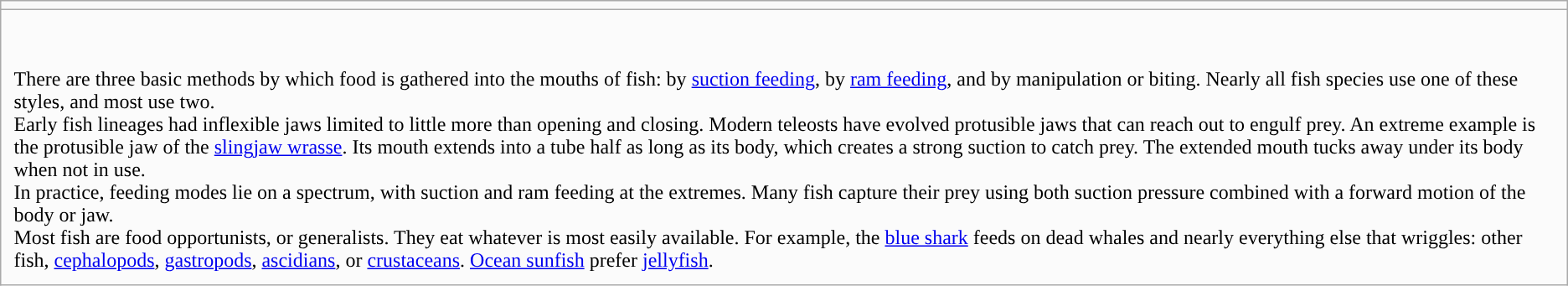<table class="wikitable">
<tr>
<td style="background:"></td>
</tr>
<tr>
<td style="background:#fbfbfb; padding:10px;"><br><br>There are three basic methods by which food is gathered into the mouths of fish: by <a href='#'>suction feeding</a>, by <a href='#'>ram feeding</a>, and by manipulation or biting. Nearly all fish species use one of these styles, and most use two.<br>Early fish lineages had inflexible jaws limited to little more than opening and closing. Modern teleosts have evolved protusible jaws that can reach out to engulf prey. An extreme example is the protusible jaw of the <a href='#'>slingjaw wrasse</a>. Its mouth extends into a tube half as long as its body, which creates a strong suction to catch prey. The extended mouth tucks away under its body when not in use.<br>In practice, feeding modes lie on a spectrum, with suction and ram feeding at the extremes. Many fish capture their prey using both suction pressure combined with a forward motion of the body or jaw.<br>Most fish are food opportunists, or generalists. They eat whatever is most easily available. For example, the <a href='#'>blue shark</a> feeds on dead whales and nearly everything else that wriggles: other fish, <a href='#'>cephalopods</a>, <a href='#'>gastropods</a>, <a href='#'>ascidians</a>, or <a href='#'>crustaceans</a>. <a href='#'>Ocean sunfish</a> prefer <a href='#'>jellyfish</a>.</td>
</tr>
</table>
